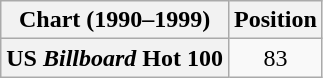<table class="wikitable plainrowheaders">
<tr>
<th>Chart (1990–1999)</th>
<th>Position</th>
</tr>
<tr>
<th scope="row">US <em>Billboard</em> Hot 100</th>
<td style="text-align:center;">83</td>
</tr>
</table>
